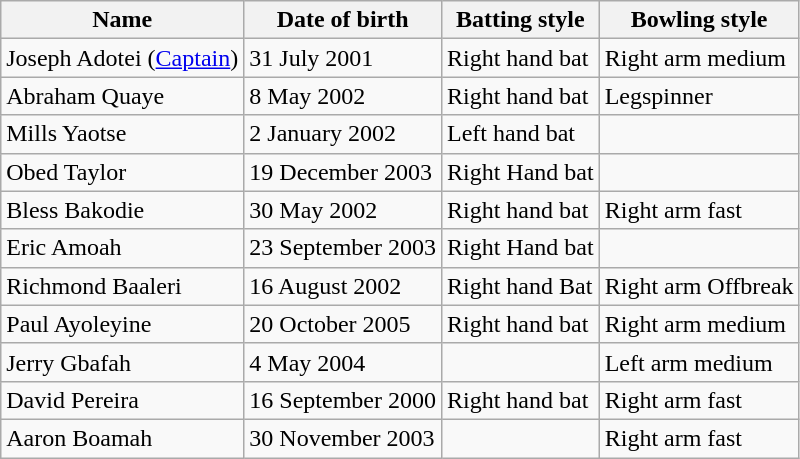<table class="wikitable">
<tr>
<th>Name</th>
<th>Date of birth</th>
<th>Batting style</th>
<th>Bowling style</th>
</tr>
<tr>
<td>Joseph Adotei (<a href='#'>Captain</a>)</td>
<td>31 July 2001</td>
<td>Right hand bat</td>
<td>Right arm medium</td>
</tr>
<tr>
<td>Abraham Quaye</td>
<td>8 May 2002</td>
<td>Right hand bat</td>
<td>Legspinner</td>
</tr>
<tr>
<td>Mills Yaotse</td>
<td>2 January 2002</td>
<td>Left hand bat</td>
<td></td>
</tr>
<tr>
<td>Obed Taylor</td>
<td>19 December 2003</td>
<td>Right Hand bat</td>
<td></td>
</tr>
<tr>
<td>Bless Bakodie</td>
<td>30 May 2002</td>
<td>Right hand bat</td>
<td>Right arm fast</td>
</tr>
<tr>
<td>Eric Amoah</td>
<td>23 September 2003</td>
<td>Right Hand bat</td>
<td></td>
</tr>
<tr>
<td>Richmond Baaleri</td>
<td>16 August 2002</td>
<td>Right hand Bat</td>
<td>Right arm Offbreak</td>
</tr>
<tr>
<td>Paul Ayoleyine</td>
<td>20 October 2005</td>
<td>Right hand bat</td>
<td>Right arm medium</td>
</tr>
<tr>
<td>Jerry Gbafah</td>
<td>4 May 2004</td>
<td></td>
<td>Left arm medium</td>
</tr>
<tr>
<td>David Pereira</td>
<td>16 September 2000</td>
<td>Right hand bat</td>
<td>Right arm fast</td>
</tr>
<tr>
<td>Aaron Boamah</td>
<td>30 November 2003</td>
<td></td>
<td>Right arm fast</td>
</tr>
</table>
